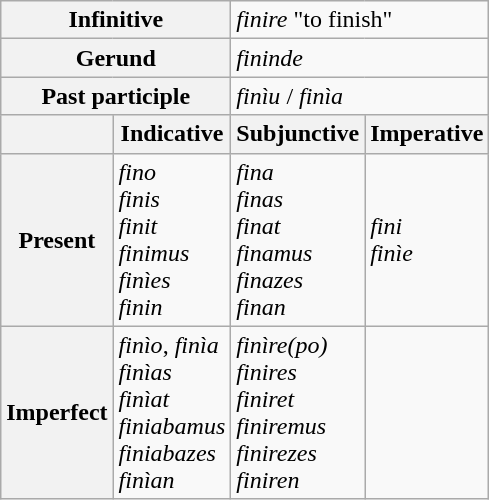<table class="wikitable">
<tr>
<th colspan=2>Infinitive</th>
<td colspan=2><em>finire</em> "to finish"</td>
</tr>
<tr>
<th colspan=2>Gerund</th>
<td colspan=2><em>fininde</em></td>
</tr>
<tr>
<th colspan=2>Past participle</th>
<td colspan=2><em>finìu</em> / <em>finìa</em></td>
</tr>
<tr>
<th></th>
<th>Indicative</th>
<th>Subjunctive</th>
<th>Imperative</th>
</tr>
<tr>
<th>Present</th>
<td><em>fino</em><br><em>finis</em><br><em>finit</em><br><em>finimus</em><br><em>finìes</em><br><em>finin</em></td>
<td><em>fina</em><br><em>finas</em><br><em>finat</em><br><em>finamus</em><br><em>finazes</em><br><em>finan</em></td>
<td><em>fini</em><br><em>finìe</em></td>
</tr>
<tr>
<th>Imperfect</th>
<td><em>finìo</em>, <em>finìa</em><br><em>finìas</em><br><em>finìat</em><br><em>finiabamus</em><br><em>finiabazes</em><br><em>finìan</em></td>
<td><em>finìre(po)</em><br><em>finires</em><br><em>finiret</em><br><em>finiremus</em><br><em>finirezes</em><br><em>finiren</em></td>
<td></td>
</tr>
</table>
